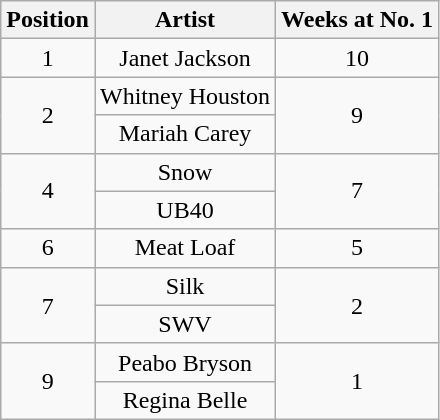<table class="wikitable plainrowheaders" style="text-align:center;">
<tr>
<th>Position</th>
<th>Artist</th>
<th>Weeks at No. 1</th>
</tr>
<tr>
<td>1</td>
<td>Janet Jackson</td>
<td>10</td>
</tr>
<tr>
<td rowspan=2>2</td>
<td>Whitney Houston</td>
<td rowspan=2>9</td>
</tr>
<tr>
<td>Mariah Carey</td>
</tr>
<tr>
<td rowspan=2>4</td>
<td>Snow</td>
<td rowspan=2>7</td>
</tr>
<tr>
<td>UB40</td>
</tr>
<tr>
<td>6</td>
<td>Meat Loaf</td>
<td>5</td>
</tr>
<tr>
<td rowspan=2>7</td>
<td>Silk</td>
<td rowspan=2>2</td>
</tr>
<tr>
<td>SWV</td>
</tr>
<tr>
<td rowspan=2>9</td>
<td>Peabo Bryson</td>
<td rowspan=2>1</td>
</tr>
<tr>
<td>Regina Belle</td>
</tr>
</table>
